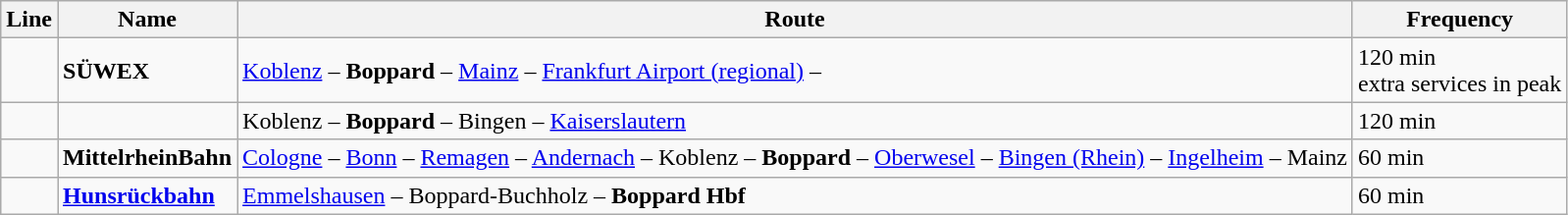<table class="wikitable">
<tr>
<th>Line</th>
<th>Name</th>
<th>Route</th>
<th>Frequency</th>
</tr>
<tr>
<td></td>
<td><strong>SÜWEX</strong></td>
<td><a href='#'>Koblenz</a> – <strong>Boppard</strong> –  <a href='#'>Mainz</a> – <a href='#'>Frankfurt Airport (regional)</a> – </td>
<td>120 min<br>extra services in peak</td>
</tr>
<tr>
<td></td>
<td></td>
<td>Koblenz – <strong>Boppard</strong> – Bingen –  <a href='#'>Kaiserslautern</a></td>
<td>120 min</td>
</tr>
<tr>
<td></td>
<td><strong>MittelrheinBahn</strong></td>
<td><a href='#'>Cologne</a> – <a href='#'>Bonn</a> – <a href='#'>Remagen</a> – <a href='#'>Andernach</a> – Koblenz – <strong>Boppard</strong> – <a href='#'>Oberwesel</a> – <a href='#'>Bingen (Rhein)</a> – <a href='#'>Ingelheim</a> – Mainz</td>
<td>60 min</td>
</tr>
<tr>
<td></td>
<td><strong><a href='#'>Hunsrückbahn</a></strong></td>
<td><a href='#'>Emmelshausen</a> – Boppard-Buchholz – <strong>Boppard Hbf</strong> </td>
<td>60 min</td>
</tr>
</table>
